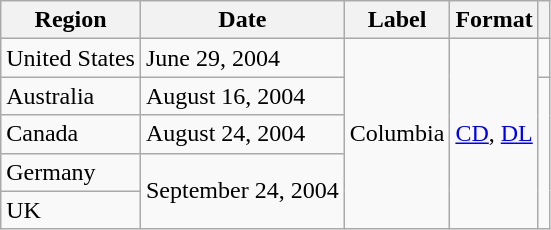<table class="wikitable">
<tr>
<th>Region</th>
<th>Date</th>
<th>Label</th>
<th>Format</th>
<th></th>
</tr>
<tr>
<td>United States</td>
<td>June 29, 2004</td>
<td rowspan="5">Columbia</td>
<td rowspan="5"><a href='#'>CD</a>, <a href='#'>DL</a></td>
<td style="text-align:center;"></td>
</tr>
<tr>
<td>Australia</td>
<td>August 16, 2004</td>
<td style="text-align:center;" rowspan="4"></td>
</tr>
<tr>
<td>Canada</td>
<td>August 24, 2004</td>
</tr>
<tr>
<td>Germany</td>
<td rowspan="2">September 24, 2004</td>
</tr>
<tr>
<td>UK</td>
</tr>
</table>
